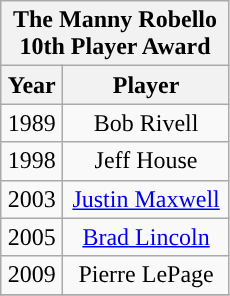<table class="wikitable" style="display: inline-table; margin-right: 20px; text-align:center">
<tr>
<th scope="col" colspan="2" style="width: 145px;">The Manny Robello 10th Player Award</th>
</tr>
<tr>
<th scope="col">Year</th>
<th scope="col">Player</th>
</tr>
<tr>
<td>1989</td>
<td>Bob Rivell</td>
</tr>
<tr>
<td>1998</td>
<td>Jeff House</td>
</tr>
<tr>
<td>2003</td>
<td><a href='#'>Justin Maxwell</a></td>
</tr>
<tr>
<td>2005</td>
<td><a href='#'>Brad Lincoln</a></td>
</tr>
<tr>
<td>2009</td>
<td>Pierre LePage</td>
</tr>
<tr>
</tr>
</table>
